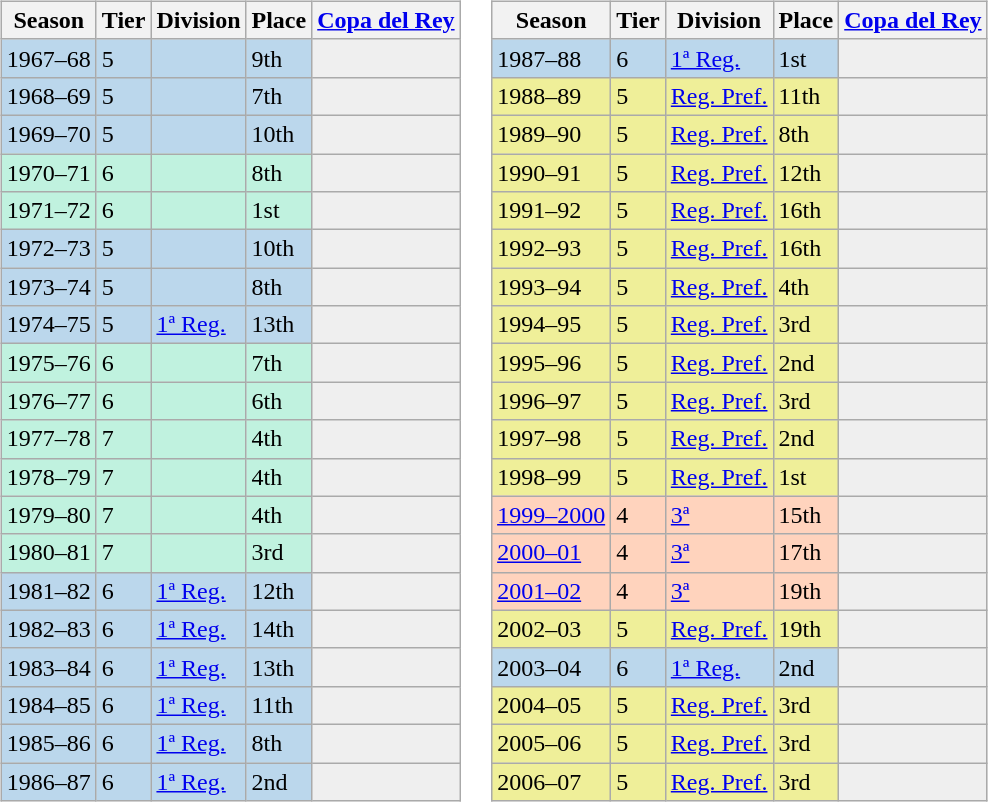<table>
<tr>
<td valign="top" width=0%><br><table class="wikitable">
<tr style="background:#f0f6fa;">
<th>Season</th>
<th>Tier</th>
<th>Division</th>
<th>Place</th>
<th><a href='#'>Copa del Rey</a></th>
</tr>
<tr>
<td style="background:#BBD7EC;">1967–68</td>
<td style="background:#BBD7EC;">5</td>
<td style="background:#BBD7EC;"></td>
<td style="background:#BBD7EC;">9th</td>
<th style="background:#efefef;"></th>
</tr>
<tr>
<td style="background:#BBD7EC;">1968–69</td>
<td style="background:#BBD7EC;">5</td>
<td style="background:#BBD7EC;"></td>
<td style="background:#BBD7EC;">7th</td>
<th style="background:#efefef;"></th>
</tr>
<tr>
<td style="background:#BBD7EC;">1969–70</td>
<td style="background:#BBD7EC;">5</td>
<td style="background:#BBD7EC;"></td>
<td style="background:#BBD7EC;">10th</td>
<th style="background:#efefef;"></th>
</tr>
<tr>
<td style="background:#C0F2DF;">1970–71</td>
<td style="background:#C0F2DF;">6</td>
<td style="background:#C0F2DF;"></td>
<td style="background:#C0F2DF;">8th</td>
<th style="background:#efefef;"></th>
</tr>
<tr>
<td style="background:#C0F2DF;">1971–72</td>
<td style="background:#C0F2DF;">6</td>
<td style="background:#C0F2DF;"></td>
<td style="background:#C0F2DF;">1st</td>
<th style="background:#efefef;"></th>
</tr>
<tr>
<td style="background:#BBD7EC;">1972–73</td>
<td style="background:#BBD7EC;">5</td>
<td style="background:#BBD7EC;"></td>
<td style="background:#BBD7EC;">10th</td>
<th style="background:#efefef;"></th>
</tr>
<tr>
<td style="background:#BBD7EC;">1973–74</td>
<td style="background:#BBD7EC;">5</td>
<td style="background:#BBD7EC;"></td>
<td style="background:#BBD7EC;">8th</td>
<th style="background:#efefef;"></th>
</tr>
<tr>
<td style="background:#BBD7EC;">1974–75</td>
<td style="background:#BBD7EC;">5</td>
<td style="background:#BBD7EC;"><a href='#'>1ª Reg.</a></td>
<td style="background:#BBD7EC;">13th</td>
<th style="background:#efefef;"></th>
</tr>
<tr>
<td style="background:#C0F2DF;">1975–76</td>
<td style="background:#C0F2DF;">6</td>
<td style="background:#C0F2DF;"></td>
<td style="background:#C0F2DF;">7th</td>
<th style="background:#efefef;"></th>
</tr>
<tr>
<td style="background:#C0F2DF;">1976–77</td>
<td style="background:#C0F2DF;">6</td>
<td style="background:#C0F2DF;"></td>
<td style="background:#C0F2DF;">6th</td>
<th style="background:#efefef;"></th>
</tr>
<tr>
<td style="background:#C0F2DF;">1977–78</td>
<td style="background:#C0F2DF;">7</td>
<td style="background:#C0F2DF;"></td>
<td style="background:#C0F2DF;">4th</td>
<th style="background:#efefef;"></th>
</tr>
<tr>
<td style="background:#C0F2DF;">1978–79</td>
<td style="background:#C0F2DF;">7</td>
<td style="background:#C0F2DF;"></td>
<td style="background:#C0F2DF;">4th</td>
<th style="background:#efefef;"></th>
</tr>
<tr>
<td style="background:#C0F2DF;">1979–80</td>
<td style="background:#C0F2DF;">7</td>
<td style="background:#C0F2DF;"></td>
<td style="background:#C0F2DF;">4th</td>
<th style="background:#efefef;"></th>
</tr>
<tr>
<td style="background:#C0F2DF;">1980–81</td>
<td style="background:#C0F2DF;">7</td>
<td style="background:#C0F2DF;"></td>
<td style="background:#C0F2DF;">3rd</td>
<th style="background:#efefef;"></th>
</tr>
<tr>
<td style="background:#BBD7EC;">1981–82</td>
<td style="background:#BBD7EC;">6</td>
<td style="background:#BBD7EC;"><a href='#'>1ª Reg.</a></td>
<td style="background:#BBD7EC;">12th</td>
<th style="background:#efefef;"></th>
</tr>
<tr>
<td style="background:#BBD7EC;">1982–83</td>
<td style="background:#BBD7EC;">6</td>
<td style="background:#BBD7EC;"><a href='#'>1ª Reg.</a></td>
<td style="background:#BBD7EC;">14th</td>
<th style="background:#efefef;"></th>
</tr>
<tr>
<td style="background:#BBD7EC;">1983–84</td>
<td style="background:#BBD7EC;">6</td>
<td style="background:#BBD7EC;"><a href='#'>1ª Reg.</a></td>
<td style="background:#BBD7EC;">13th</td>
<th style="background:#efefef;"></th>
</tr>
<tr>
<td style="background:#BBD7EC;">1984–85</td>
<td style="background:#BBD7EC;">6</td>
<td style="background:#BBD7EC;"><a href='#'>1ª Reg.</a></td>
<td style="background:#BBD7EC;">11th</td>
<th style="background:#efefef;"></th>
</tr>
<tr>
<td style="background:#BBD7EC;">1985–86</td>
<td style="background:#BBD7EC;">6</td>
<td style="background:#BBD7EC;"><a href='#'>1ª Reg.</a></td>
<td style="background:#BBD7EC;">8th</td>
<th style="background:#efefef;"></th>
</tr>
<tr>
<td style="background:#BBD7EC;">1986–87</td>
<td style="background:#BBD7EC;">6</td>
<td style="background:#BBD7EC;"><a href='#'>1ª Reg.</a></td>
<td style="background:#BBD7EC;">2nd</td>
<th style="background:#efefef;"></th>
</tr>
</table>
</td>
<td valign="top" width=0%><br><table class="wikitable">
<tr style="background:#f0f6fa;">
<th>Season</th>
<th>Tier</th>
<th>Division</th>
<th>Place</th>
<th><a href='#'>Copa del Rey</a></th>
</tr>
<tr>
<td style="background:#BBD7EC;">1987–88</td>
<td style="background:#BBD7EC;">6</td>
<td style="background:#BBD7EC;"><a href='#'>1ª Reg.</a></td>
<td style="background:#BBD7EC;">1st</td>
<th style="background:#efefef;"></th>
</tr>
<tr>
<td style="background:#EFEF99;">1988–89</td>
<td style="background:#EFEF99;">5</td>
<td style="background:#EFEF99;"><a href='#'>Reg. Pref.</a></td>
<td style="background:#EFEF99;">11th</td>
<th style="background:#efefef;"></th>
</tr>
<tr>
<td style="background:#EFEF99;">1989–90</td>
<td style="background:#EFEF99;">5</td>
<td style="background:#EFEF99;"><a href='#'>Reg. Pref.</a></td>
<td style="background:#EFEF99;">8th</td>
<th style="background:#efefef;"></th>
</tr>
<tr>
<td style="background:#EFEF99;">1990–91</td>
<td style="background:#EFEF99;">5</td>
<td style="background:#EFEF99;"><a href='#'>Reg. Pref.</a></td>
<td style="background:#EFEF99;">12th</td>
<th style="background:#efefef;"></th>
</tr>
<tr>
<td style="background:#EFEF99;">1991–92</td>
<td style="background:#EFEF99;">5</td>
<td style="background:#EFEF99;"><a href='#'>Reg. Pref.</a></td>
<td style="background:#EFEF99;">16th</td>
<th style="background:#efefef;"></th>
</tr>
<tr>
<td style="background:#EFEF99;">1992–93</td>
<td style="background:#EFEF99;">5</td>
<td style="background:#EFEF99;"><a href='#'>Reg. Pref.</a></td>
<td style="background:#EFEF99;">16th</td>
<th style="background:#efefef;"></th>
</tr>
<tr>
<td style="background:#EFEF99;">1993–94</td>
<td style="background:#EFEF99;">5</td>
<td style="background:#EFEF99;"><a href='#'>Reg. Pref.</a></td>
<td style="background:#EFEF99;">4th</td>
<th style="background:#efefef;"></th>
</tr>
<tr>
<td style="background:#EFEF99;">1994–95</td>
<td style="background:#EFEF99;">5</td>
<td style="background:#EFEF99;"><a href='#'>Reg. Pref.</a></td>
<td style="background:#EFEF99;">3rd</td>
<th style="background:#efefef;"></th>
</tr>
<tr>
<td style="background:#EFEF99;">1995–96</td>
<td style="background:#EFEF99;">5</td>
<td style="background:#EFEF99;"><a href='#'>Reg. Pref.</a></td>
<td style="background:#EFEF99;">2nd</td>
<th style="background:#efefef;"></th>
</tr>
<tr>
<td style="background:#EFEF99;">1996–97</td>
<td style="background:#EFEF99;">5</td>
<td style="background:#EFEF99;"><a href='#'>Reg. Pref.</a></td>
<td style="background:#EFEF99;">3rd</td>
<th style="background:#efefef;"></th>
</tr>
<tr>
<td style="background:#EFEF99;">1997–98</td>
<td style="background:#EFEF99;">5</td>
<td style="background:#EFEF99;"><a href='#'>Reg. Pref.</a></td>
<td style="background:#EFEF99;">2nd</td>
<th style="background:#efefef;"></th>
</tr>
<tr>
<td style="background:#EFEF99;">1998–99</td>
<td style="background:#EFEF99;">5</td>
<td style="background:#EFEF99;"><a href='#'>Reg. Pref.</a></td>
<td style="background:#EFEF99;">1st</td>
<th style="background:#efefef;"></th>
</tr>
<tr>
<td style="background:#FFD3BD;"><a href='#'>1999–2000</a></td>
<td style="background:#FFD3BD;">4</td>
<td style="background:#FFD3BD;"><a href='#'>3ª</a></td>
<td style="background:#FFD3BD;">15th</td>
<th style="background:#efefef;"></th>
</tr>
<tr>
<td style="background:#FFD3BD;"><a href='#'>2000–01</a></td>
<td style="background:#FFD3BD;">4</td>
<td style="background:#FFD3BD;"><a href='#'>3ª</a></td>
<td style="background:#FFD3BD;">17th</td>
<th style="background:#efefef;"></th>
</tr>
<tr>
<td style="background:#FFD3BD;"><a href='#'>2001–02</a></td>
<td style="background:#FFD3BD;">4</td>
<td style="background:#FFD3BD;"><a href='#'>3ª</a></td>
<td style="background:#FFD3BD;">19th</td>
<th style="background:#efefef;"></th>
</tr>
<tr>
<td style="background:#EFEF99;">2002–03</td>
<td style="background:#EFEF99;">5</td>
<td style="background:#EFEF99;"><a href='#'>Reg. Pref.</a></td>
<td style="background:#EFEF99;">19th</td>
<th style="background:#efefef;"></th>
</tr>
<tr>
<td style="background:#BBD7EC;">2003–04</td>
<td style="background:#BBD7EC;">6</td>
<td style="background:#BBD7EC;"><a href='#'>1ª Reg.</a></td>
<td style="background:#BBD7EC;">2nd</td>
<th style="background:#efefef;"></th>
</tr>
<tr>
<td style="background:#EFEF99;">2004–05</td>
<td style="background:#EFEF99;">5</td>
<td style="background:#EFEF99;"><a href='#'>Reg. Pref.</a></td>
<td style="background:#EFEF99;">3rd</td>
<th style="background:#efefef;"></th>
</tr>
<tr>
<td style="background:#EFEF99;">2005–06</td>
<td style="background:#EFEF99;">5</td>
<td style="background:#EFEF99;"><a href='#'>Reg. Pref.</a></td>
<td style="background:#EFEF99;">3rd</td>
<th style="background:#efefef;"></th>
</tr>
<tr>
<td style="background:#EFEF99;">2006–07</td>
<td style="background:#EFEF99;">5</td>
<td style="background:#EFEF99;"><a href='#'>Reg. Pref.</a></td>
<td style="background:#EFEF99;">3rd</td>
<th style="background:#efefef;"></th>
</tr>
</table>
</td>
</tr>
</table>
